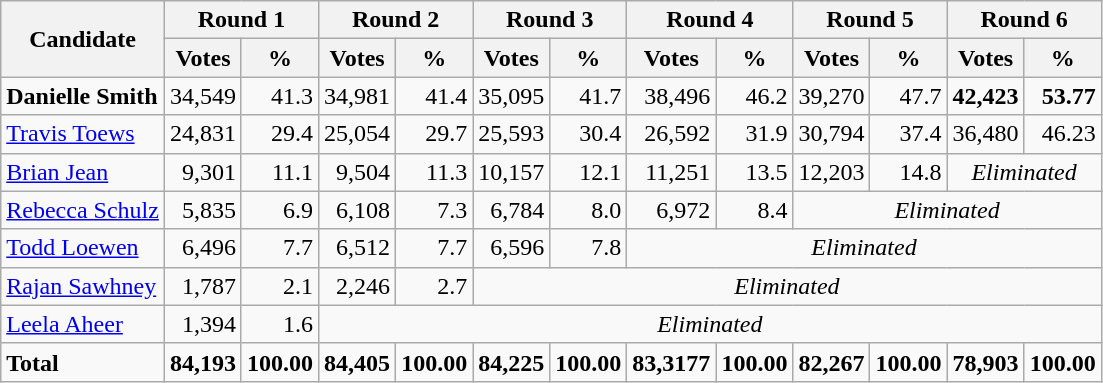<table class="wikitable">
<tr>
<th rowspan=2>Candidate</th>
<th colspan=2>Round 1</th>
<th colspan=2>Round 2</th>
<th colspan=2>Round 3</th>
<th colspan=2>Round 4</th>
<th colspan=2>Round 5</th>
<th colspan=2>Round 6</th>
</tr>
<tr>
<th>Votes</th>
<th>%</th>
<th>Votes</th>
<th>%</th>
<th>Votes</th>
<th>%</th>
<th>Votes</th>
<th>%</th>
<th>Votes</th>
<th>%</th>
<th>Votes</th>
<th>%</th>
</tr>
<tr>
<td><strong>Danielle Smith</strong></td>
<td style="text-align:right">34,549</td>
<td style="text-align:right">41.3</td>
<td style="text-align:right">34,981</td>
<td style="text-align:right">41.4</td>
<td style="text-align:right">35,095</td>
<td style="text-align:right">41.7</td>
<td style="text-align:right">38,496</td>
<td style="text-align:right">46.2</td>
<td style="text-align:right">39,270</td>
<td style="text-align:right">47.7</td>
<td style="text-align:right"><strong>42,423</strong></td>
<td style="text-align:right"><strong>53.77</strong></td>
</tr>
<tr>
<td><a href='#'>Travis Toews</a></td>
<td style="text-align:right">24,831</td>
<td style="text-align:right">29.4</td>
<td style="text-align:right">25,054</td>
<td style="text-align:right">29.7</td>
<td style="text-align:right">25,593</td>
<td style="text-align:right">30.4</td>
<td style="text-align:right">26,592</td>
<td style="text-align:right">31.9</td>
<td style="text-align:right">30,794</td>
<td style="text-align:right">37.4</td>
<td style="text-align:right">36,480</td>
<td style="text-align:right">46.23</td>
</tr>
<tr>
<td><a href='#'>Brian Jean</a></td>
<td style="text-align:right">9,301</td>
<td style="text-align:right">11.1</td>
<td style="text-align:right">9,504</td>
<td style="text-align:right">11.3</td>
<td style="text-align:right">10,157</td>
<td style="text-align:right">12.1</td>
<td style="text-align:right">11,251</td>
<td style="text-align:right">13.5</td>
<td style="text-align:right">12,203</td>
<td style="text-align:right">14.8</td>
<td colspan="2" style="text-align:center"><em>Eliminated</em></td>
</tr>
<tr>
<td><a href='#'>Rebecca Schulz</a></td>
<td style="text-align:right">5,835</td>
<td style="text-align:right">6.9</td>
<td style="text-align:right">6,108</td>
<td style="text-align:right">7.3</td>
<td style="text-align:right">6,784</td>
<td style="text-align:right">8.0</td>
<td style="text-align:right">6,972</td>
<td style="text-align:right">8.4</td>
<td colspan="4" style="text-align:center"><em>Eliminated</em></td>
</tr>
<tr>
<td><a href='#'>Todd Loewen</a></td>
<td style="text-align:right">6,496</td>
<td style="text-align:right">7.7</td>
<td style="text-align:right">6,512</td>
<td style="text-align:right">7.7</td>
<td style="text-align:right">6,596</td>
<td style="text-align:right">7.8</td>
<td colspan="6" style="text-align:center"><em>Eliminated</em></td>
</tr>
<tr>
<td><a href='#'>Rajan Sawhney</a></td>
<td style="text-align:right">1,787</td>
<td style="text-align:right">2.1</td>
<td style="text-align:right">2,246</td>
<td style="text-align:right">2.7</td>
<td colspan="8" style="text-align:center"><em>Eliminated</em></td>
</tr>
<tr>
<td><a href='#'>Leela Aheer</a></td>
<td style="text-align:right">1,394</td>
<td style="text-align:right">1.6</td>
<td colspan="10" style="text-align:center"><em>Eliminated</em></td>
</tr>
<tr>
<td><strong>Total</strong></td>
<td style="text-align:right"><strong>84,193</strong></td>
<td style="text-align:right"><strong>100.00</strong></td>
<td style="text-align:right"><strong>84,405</strong></td>
<td style="text-align:right"><strong>100.00</strong></td>
<td style="text-align:right"><strong>84,225</strong></td>
<td style="text-align:right"><strong>100.00</strong></td>
<td style="text-align:right"><strong>83,3177</strong></td>
<td style="text-align:right"><strong>100.00</strong></td>
<td style="text-align:right"><strong>82,267</strong></td>
<td style="text-align:right"><strong>100.00</strong></td>
<td style="text-align:right"><strong>78,903</strong></td>
<td style="text-align:right"><strong>100.00</strong></td>
</tr>
</table>
